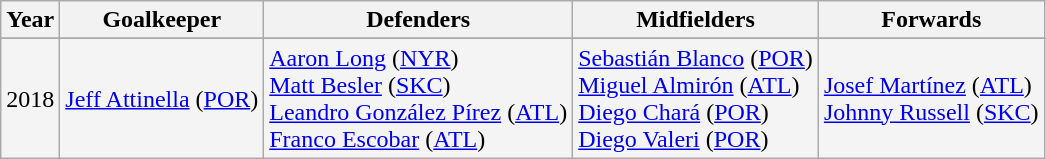<table class="wikitable">
<tr>
<th>Year</th>
<th>Goalkeeper</th>
<th>Defenders</th>
<th>Midfielders</th>
<th>Forwards</th>
</tr>
<tr>
</tr>
<tr style="background:#f4f4f4;">
<td style="text-align: center;">2018<br></td>
<td> <a href='#'>Jeff Attinella</a> (<a href='#'>POR</a>)</td>
<td> <a href='#'>Aaron Long</a> (<a href='#'>NYR</a>)<br> <a href='#'>Matt Besler</a> (<a href='#'>SKC</a>)<br> <a href='#'>Leandro González Pírez</a> (<a href='#'>ATL</a>)<br> <a href='#'>Franco Escobar</a> (<a href='#'>ATL</a>)</td>
<td> <a href='#'>Sebastián Blanco</a> (<a href='#'>POR</a>)<br> <a href='#'>Miguel Almirón</a> (<a href='#'>ATL</a>)<br> <a href='#'>Diego Chará</a> (<a href='#'>POR</a>)<br> <a href='#'>Diego Valeri</a> (<a href='#'>POR</a>)</td>
<td> <a href='#'>Josef Martínez</a> (<a href='#'>ATL</a>)<br> <a href='#'>Johnny Russell</a> (<a href='#'>SKC</a>)</td>
</tr>
</table>
